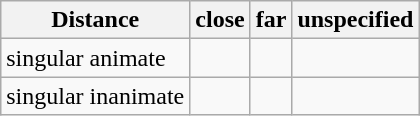<table class="wikitable">
<tr>
<th>Distance</th>
<th>close</th>
<th>far</th>
<th>unspecified</th>
</tr>
<tr>
<td>singular animate</td>
<td></td>
<td></td>
<td></td>
</tr>
<tr>
<td>singular inanimate</td>
<td></td>
<td></td>
<td></td>
</tr>
</table>
